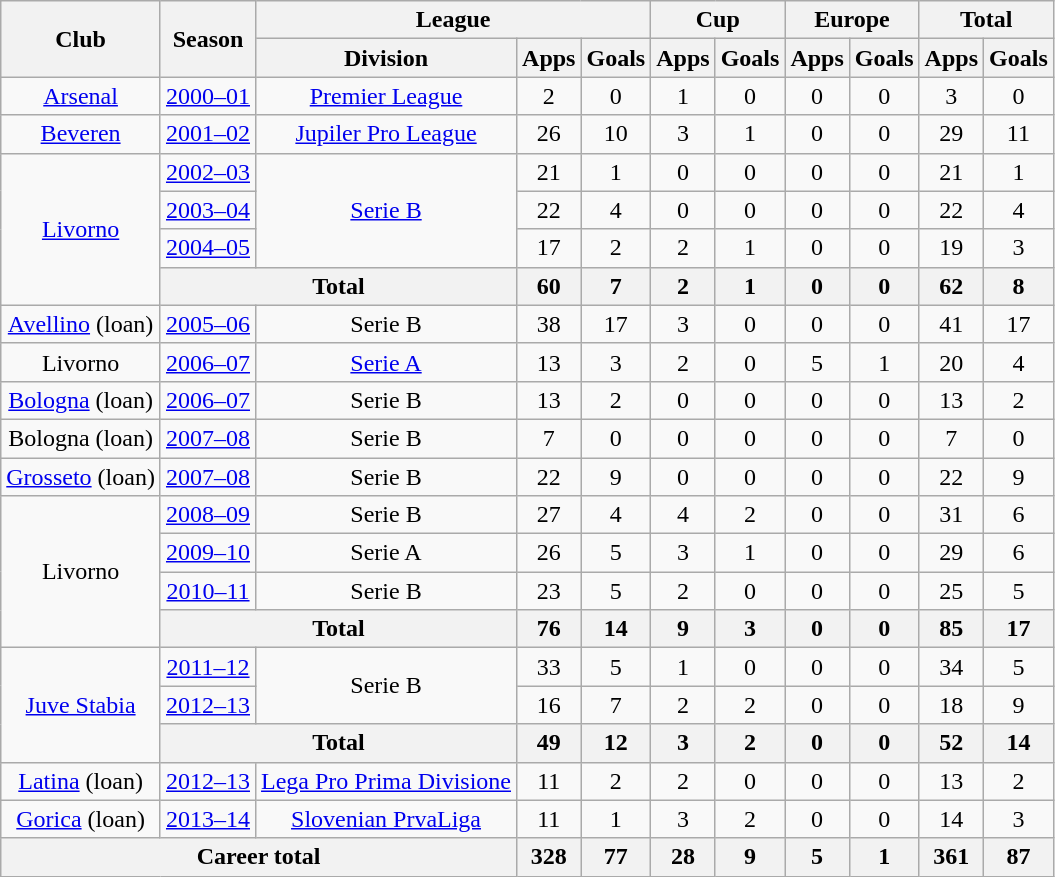<table class="wikitable" style="text-align:center">
<tr>
<th rowspan="2">Club</th>
<th rowspan="2">Season</th>
<th colspan="3">League</th>
<th colspan="2">Cup</th>
<th colspan="2">Europe</th>
<th colspan="2">Total</th>
</tr>
<tr>
<th>Division</th>
<th>Apps</th>
<th>Goals</th>
<th>Apps</th>
<th>Goals</th>
<th>Apps</th>
<th>Goals</th>
<th>Apps</th>
<th>Goals</th>
</tr>
<tr>
<td><a href='#'>Arsenal</a></td>
<td><a href='#'>2000–01</a></td>
<td><a href='#'>Premier League</a></td>
<td>2</td>
<td>0</td>
<td>1</td>
<td>0</td>
<td>0</td>
<td>0</td>
<td>3</td>
<td>0</td>
</tr>
<tr>
<td><a href='#'>Beveren</a></td>
<td><a href='#'>2001–02</a></td>
<td><a href='#'>Jupiler Pro League</a></td>
<td>26</td>
<td>10</td>
<td>3</td>
<td>1</td>
<td>0</td>
<td>0</td>
<td>29</td>
<td>11</td>
</tr>
<tr>
<td rowspan="4"><a href='#'>Livorno</a></td>
<td><a href='#'>2002–03</a></td>
<td rowspan="3"><a href='#'>Serie B</a></td>
<td>21</td>
<td>1</td>
<td>0</td>
<td>0</td>
<td>0</td>
<td>0</td>
<td>21</td>
<td>1</td>
</tr>
<tr>
<td><a href='#'>2003–04</a></td>
<td>22</td>
<td>4</td>
<td>0</td>
<td>0</td>
<td>0</td>
<td>0</td>
<td>22</td>
<td>4</td>
</tr>
<tr>
<td><a href='#'>2004–05</a></td>
<td>17</td>
<td>2</td>
<td>2</td>
<td>1</td>
<td>0</td>
<td>0</td>
<td>19</td>
<td>3</td>
</tr>
<tr>
<th colspan="2">Total</th>
<th>60</th>
<th>7</th>
<th>2</th>
<th>1</th>
<th>0</th>
<th>0</th>
<th>62</th>
<th>8</th>
</tr>
<tr>
<td><a href='#'>Avellino</a> (loan)</td>
<td><a href='#'>2005–06</a></td>
<td>Serie B</td>
<td>38</td>
<td>17</td>
<td>3</td>
<td>0</td>
<td>0</td>
<td>0</td>
<td>41</td>
<td>17</td>
</tr>
<tr>
<td>Livorno</td>
<td><a href='#'>2006–07</a></td>
<td><a href='#'>Serie A</a></td>
<td>13</td>
<td>3</td>
<td>2</td>
<td>0</td>
<td>5</td>
<td>1</td>
<td>20</td>
<td>4</td>
</tr>
<tr>
<td><a href='#'>Bologna</a> (loan)</td>
<td><a href='#'>2006–07</a></td>
<td>Serie B</td>
<td>13</td>
<td>2</td>
<td>0</td>
<td>0</td>
<td>0</td>
<td>0</td>
<td>13</td>
<td>2</td>
</tr>
<tr>
<td>Bologna (loan)</td>
<td><a href='#'>2007–08</a></td>
<td>Serie B</td>
<td>7</td>
<td>0</td>
<td>0</td>
<td>0</td>
<td>0</td>
<td>0</td>
<td>7</td>
<td>0</td>
</tr>
<tr>
<td><a href='#'>Grosseto</a> (loan)</td>
<td><a href='#'>2007–08</a></td>
<td>Serie B</td>
<td>22</td>
<td>9</td>
<td>0</td>
<td>0</td>
<td>0</td>
<td>0</td>
<td>22</td>
<td>9</td>
</tr>
<tr>
<td rowspan="4">Livorno</td>
<td><a href='#'>2008–09</a></td>
<td>Serie B</td>
<td>27</td>
<td>4</td>
<td>4</td>
<td>2</td>
<td>0</td>
<td>0</td>
<td>31</td>
<td>6</td>
</tr>
<tr>
<td><a href='#'>2009–10</a></td>
<td>Serie A</td>
<td>26</td>
<td>5</td>
<td>3</td>
<td>1</td>
<td>0</td>
<td>0</td>
<td>29</td>
<td>6</td>
</tr>
<tr>
<td><a href='#'>2010–11</a></td>
<td>Serie B</td>
<td>23</td>
<td>5</td>
<td>2</td>
<td>0</td>
<td>0</td>
<td>0</td>
<td>25</td>
<td>5</td>
</tr>
<tr>
<th colspan="2">Total</th>
<th>76</th>
<th>14</th>
<th>9</th>
<th>3</th>
<th>0</th>
<th>0</th>
<th>85</th>
<th>17</th>
</tr>
<tr>
<td rowspan="3"><a href='#'>Juve Stabia</a></td>
<td><a href='#'>2011–12</a></td>
<td rowspan="2">Serie B</td>
<td>33</td>
<td>5</td>
<td>1</td>
<td>0</td>
<td>0</td>
<td>0</td>
<td>34</td>
<td>5</td>
</tr>
<tr>
<td><a href='#'>2012–13</a></td>
<td>16</td>
<td>7</td>
<td>2</td>
<td>2</td>
<td>0</td>
<td>0</td>
<td>18</td>
<td>9</td>
</tr>
<tr>
<th colspan="2">Total</th>
<th>49</th>
<th>12</th>
<th>3</th>
<th>2</th>
<th>0</th>
<th>0</th>
<th>52</th>
<th>14</th>
</tr>
<tr>
<td><a href='#'>Latina</a> (loan)</td>
<td><a href='#'>2012–13</a></td>
<td><a href='#'>Lega Pro Prima Divisione</a></td>
<td>11</td>
<td>2</td>
<td>2</td>
<td>0</td>
<td>0</td>
<td>0</td>
<td>13</td>
<td>2</td>
</tr>
<tr>
<td><a href='#'>Gorica</a> (loan)</td>
<td><a href='#'>2013–14</a></td>
<td><a href='#'>Slovenian PrvaLiga</a></td>
<td>11</td>
<td>1</td>
<td>3</td>
<td>2</td>
<td>0</td>
<td>0</td>
<td>14</td>
<td>3</td>
</tr>
<tr>
<th colspan="3">Career total</th>
<th>328</th>
<th>77</th>
<th>28</th>
<th>9</th>
<th>5</th>
<th>1</th>
<th>361</th>
<th>87</th>
</tr>
</table>
